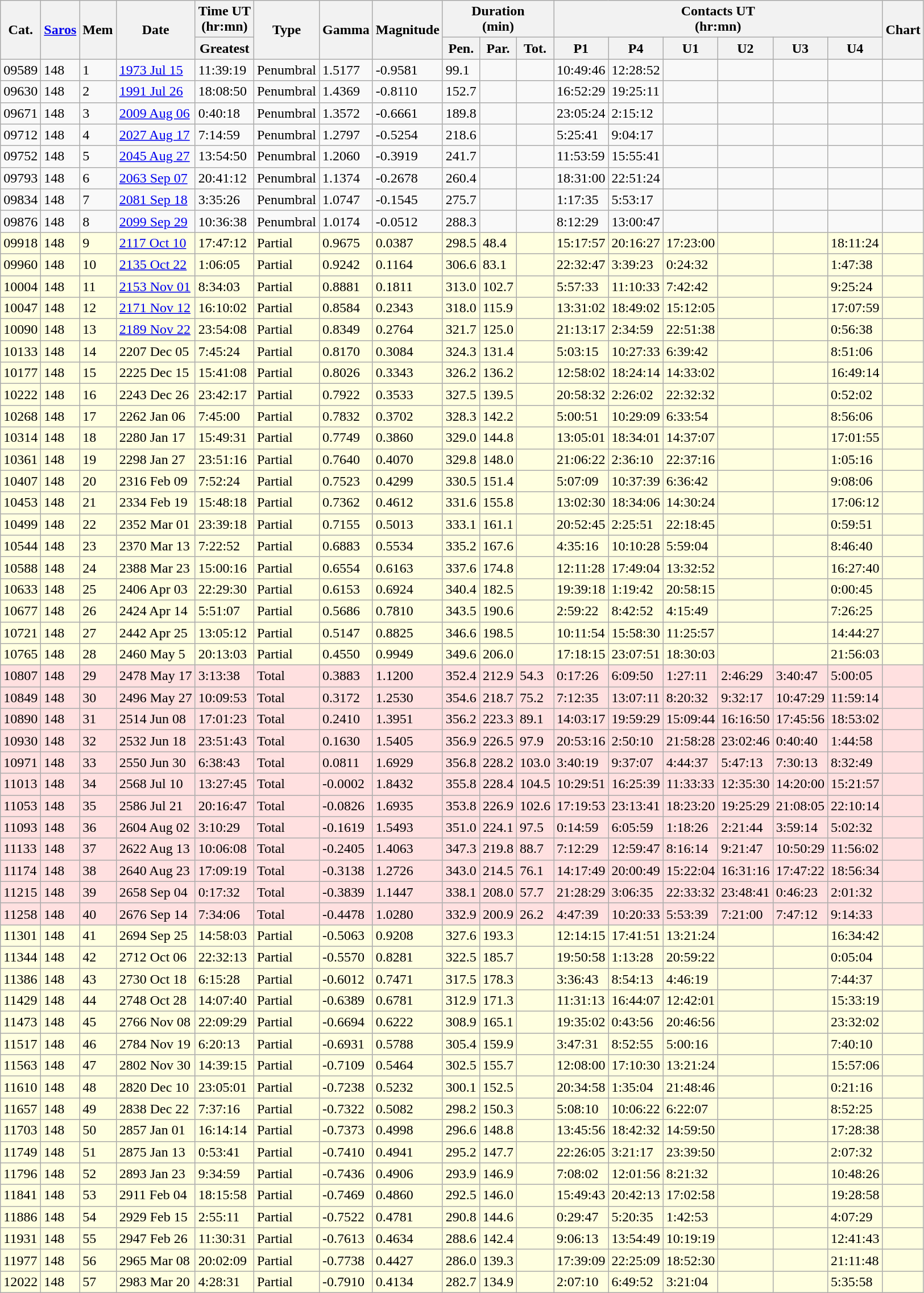<table class=wikitable>
<tr>
<th rowspan=2>Cat.</th>
<th rowspan=2><a href='#'>Saros</a></th>
<th rowspan=2>Mem</th>
<th rowspan=2>Date</th>
<th>Time UT<br>(hr:mn)</th>
<th rowspan=2>Type</th>
<th rowspan=2>Gamma</th>
<th rowspan=2>Magnitude</th>
<th colspan=3>Duration<br>(min)</th>
<th colspan=6>Contacts UT<br>(hr:mn)</th>
<th rowspan=2>Chart</th>
</tr>
<tr>
<th>Greatest</th>
<th>Pen.</th>
<th>Par.</th>
<th>Tot.</th>
<th>P1</th>
<th>P4</th>
<th>U1</th>
<th>U2</th>
<th>U3</th>
<th>U4</th>
</tr>
<tr>
<td>09589</td>
<td>148</td>
<td>1</td>
<td><a href='#'>1973 Jul 15</a></td>
<td>11:39:19</td>
<td>Penumbral</td>
<td>1.5177</td>
<td>-0.9581</td>
<td>99.1</td>
<td></td>
<td></td>
<td>10:49:46</td>
<td>12:28:52</td>
<td></td>
<td></td>
<td></td>
<td></td>
<td></td>
</tr>
<tr>
<td>09630</td>
<td>148</td>
<td>2</td>
<td><a href='#'>1991 Jul 26</a></td>
<td>18:08:50</td>
<td>Penumbral</td>
<td>1.4369</td>
<td>-0.8110</td>
<td>152.7</td>
<td></td>
<td></td>
<td>16:52:29</td>
<td>19:25:11</td>
<td></td>
<td></td>
<td></td>
<td></td>
<td></td>
</tr>
<tr>
<td>09671</td>
<td>148</td>
<td>3</td>
<td><a href='#'>2009 Aug 06</a></td>
<td>0:40:18</td>
<td>Penumbral</td>
<td>1.3572</td>
<td>-0.6661</td>
<td>189.8</td>
<td></td>
<td></td>
<td>23:05:24</td>
<td>2:15:12</td>
<td></td>
<td></td>
<td></td>
<td></td>
<td></td>
</tr>
<tr>
<td>09712</td>
<td>148</td>
<td>4</td>
<td><a href='#'>2027 Aug 17</a></td>
<td>7:14:59</td>
<td>Penumbral</td>
<td>1.2797</td>
<td>-0.5254</td>
<td>218.6</td>
<td></td>
<td></td>
<td>5:25:41</td>
<td>9:04:17</td>
<td></td>
<td></td>
<td></td>
<td></td>
<td></td>
</tr>
<tr>
<td>09752</td>
<td>148</td>
<td>5</td>
<td><a href='#'>2045 Aug 27</a></td>
<td>13:54:50</td>
<td>Penumbral</td>
<td>1.2060</td>
<td>-0.3919</td>
<td>241.7</td>
<td></td>
<td></td>
<td>11:53:59</td>
<td>15:55:41</td>
<td></td>
<td></td>
<td></td>
<td></td>
<td></td>
</tr>
<tr>
<td>09793</td>
<td>148</td>
<td>6</td>
<td><a href='#'>2063 Sep 07</a></td>
<td>20:41:12</td>
<td>Penumbral</td>
<td>1.1374</td>
<td>-0.2678</td>
<td>260.4</td>
<td></td>
<td></td>
<td>18:31:00</td>
<td>22:51:24</td>
<td></td>
<td></td>
<td></td>
<td></td>
<td></td>
</tr>
<tr>
<td>09834</td>
<td>148</td>
<td>7</td>
<td><a href='#'>2081 Sep 18</a></td>
<td>3:35:26</td>
<td>Penumbral</td>
<td>1.0747</td>
<td>-0.1545</td>
<td>275.7</td>
<td></td>
<td></td>
<td>1:17:35</td>
<td>5:53:17</td>
<td></td>
<td></td>
<td></td>
<td></td>
<td></td>
</tr>
<tr>
<td>09876</td>
<td>148</td>
<td>8</td>
<td><a href='#'>2099 Sep 29</a></td>
<td>10:36:38</td>
<td>Penumbral</td>
<td>1.0174</td>
<td>-0.0512</td>
<td>288.3</td>
<td></td>
<td></td>
<td>8:12:29</td>
<td>13:00:47</td>
<td></td>
<td></td>
<td></td>
<td></td>
<td></td>
</tr>
<tr bgcolor=#ffffe0>
<td>09918</td>
<td>148</td>
<td>9</td>
<td><a href='#'>2117 Oct 10</a></td>
<td>17:47:12</td>
<td>Partial</td>
<td>0.9675</td>
<td>0.0387</td>
<td>298.5</td>
<td>48.4</td>
<td></td>
<td>15:17:57</td>
<td>20:16:27</td>
<td>17:23:00</td>
<td></td>
<td></td>
<td>18:11:24</td>
<td></td>
</tr>
<tr bgcolor=#ffffe0>
<td>09960</td>
<td>148</td>
<td>10</td>
<td><a href='#'>2135 Oct 22</a></td>
<td>1:06:05</td>
<td>Partial</td>
<td>0.9242</td>
<td>0.1164</td>
<td>306.6</td>
<td>83.1</td>
<td></td>
<td>22:32:47</td>
<td>3:39:23</td>
<td>0:24:32</td>
<td></td>
<td></td>
<td>1:47:38</td>
<td></td>
</tr>
<tr bgcolor=#ffffe0>
<td>10004</td>
<td>148</td>
<td>11</td>
<td><a href='#'>2153 Nov 01</a></td>
<td>8:34:03</td>
<td>Partial</td>
<td>0.8881</td>
<td>0.1811</td>
<td>313.0</td>
<td>102.7</td>
<td></td>
<td>5:57:33</td>
<td>11:10:33</td>
<td>7:42:42</td>
<td></td>
<td></td>
<td>9:25:24</td>
<td></td>
</tr>
<tr bgcolor=#ffffe0>
<td>10047</td>
<td>148</td>
<td>12</td>
<td><a href='#'>2171 Nov 12</a></td>
<td>16:10:02</td>
<td>Partial</td>
<td>0.8584</td>
<td>0.2343</td>
<td>318.0</td>
<td>115.9</td>
<td></td>
<td>13:31:02</td>
<td>18:49:02</td>
<td>15:12:05</td>
<td></td>
<td></td>
<td>17:07:59</td>
<td></td>
</tr>
<tr bgcolor=#ffffe0>
<td>10090</td>
<td>148</td>
<td>13</td>
<td><a href='#'>2189 Nov 22</a></td>
<td>23:54:08</td>
<td>Partial</td>
<td>0.8349</td>
<td>0.2764</td>
<td>321.7</td>
<td>125.0</td>
<td></td>
<td>21:13:17</td>
<td>2:34:59</td>
<td>22:51:38</td>
<td></td>
<td></td>
<td>0:56:38</td>
<td></td>
</tr>
<tr bgcolor=#ffffe0>
<td>10133</td>
<td>148</td>
<td>14</td>
<td>2207 Dec 05</td>
<td>7:45:24</td>
<td>Partial</td>
<td>0.8170</td>
<td>0.3084</td>
<td>324.3</td>
<td>131.4</td>
<td></td>
<td>5:03:15</td>
<td>10:27:33</td>
<td>6:39:42</td>
<td></td>
<td></td>
<td>8:51:06</td>
<td></td>
</tr>
<tr bgcolor=#ffffe0>
<td>10177</td>
<td>148</td>
<td>15</td>
<td>2225 Dec 15</td>
<td>15:41:08</td>
<td>Partial</td>
<td>0.8026</td>
<td>0.3343</td>
<td>326.2</td>
<td>136.2</td>
<td></td>
<td>12:58:02</td>
<td>18:24:14</td>
<td>14:33:02</td>
<td></td>
<td></td>
<td>16:49:14</td>
<td></td>
</tr>
<tr bgcolor=#ffffe0>
<td>10222</td>
<td>148</td>
<td>16</td>
<td>2243 Dec 26</td>
<td>23:42:17</td>
<td>Partial</td>
<td>0.7922</td>
<td>0.3533</td>
<td>327.5</td>
<td>139.5</td>
<td></td>
<td>20:58:32</td>
<td>2:26:02</td>
<td>22:32:32</td>
<td></td>
<td></td>
<td>0:52:02</td>
<td></td>
</tr>
<tr bgcolor=#ffffe0>
<td>10268</td>
<td>148</td>
<td>17</td>
<td>2262 Jan 06</td>
<td>7:45:00</td>
<td>Partial</td>
<td>0.7832</td>
<td>0.3702</td>
<td>328.3</td>
<td>142.2</td>
<td></td>
<td>5:00:51</td>
<td>10:29:09</td>
<td>6:33:54</td>
<td></td>
<td></td>
<td>8:56:06</td>
<td></td>
</tr>
<tr bgcolor=#ffffe0>
<td>10314</td>
<td>148</td>
<td>18</td>
<td>2280 Jan 17</td>
<td>15:49:31</td>
<td>Partial</td>
<td>0.7749</td>
<td>0.3860</td>
<td>329.0</td>
<td>144.8</td>
<td></td>
<td>13:05:01</td>
<td>18:34:01</td>
<td>14:37:07</td>
<td></td>
<td></td>
<td>17:01:55</td>
<td></td>
</tr>
<tr bgcolor=#ffffe0>
<td>10361</td>
<td>148</td>
<td>19</td>
<td>2298 Jan 27</td>
<td>23:51:16</td>
<td>Partial</td>
<td>0.7640</td>
<td>0.4070</td>
<td>329.8</td>
<td>148.0</td>
<td></td>
<td>21:06:22</td>
<td>2:36:10</td>
<td>22:37:16</td>
<td></td>
<td></td>
<td>1:05:16</td>
<td></td>
</tr>
<tr bgcolor=#ffffe0>
<td>10407</td>
<td>148</td>
<td>20</td>
<td>2316 Feb 09</td>
<td>7:52:24</td>
<td>Partial</td>
<td>0.7523</td>
<td>0.4299</td>
<td>330.5</td>
<td>151.4</td>
<td></td>
<td>5:07:09</td>
<td>10:37:39</td>
<td>6:36:42</td>
<td></td>
<td></td>
<td>9:08:06</td>
<td></td>
</tr>
<tr bgcolor=#ffffe0>
<td>10453</td>
<td>148</td>
<td>21</td>
<td>2334 Feb 19</td>
<td>15:48:18</td>
<td>Partial</td>
<td>0.7362</td>
<td>0.4612</td>
<td>331.6</td>
<td>155.8</td>
<td></td>
<td>13:02:30</td>
<td>18:34:06</td>
<td>14:30:24</td>
<td></td>
<td></td>
<td>17:06:12</td>
<td></td>
</tr>
<tr bgcolor=#ffffe0>
<td>10499</td>
<td>148</td>
<td>22</td>
<td>2352 Mar 01</td>
<td>23:39:18</td>
<td>Partial</td>
<td>0.7155</td>
<td>0.5013</td>
<td>333.1</td>
<td>161.1</td>
<td></td>
<td>20:52:45</td>
<td>2:25:51</td>
<td>22:18:45</td>
<td></td>
<td></td>
<td>0:59:51</td>
<td></td>
</tr>
<tr bgcolor=#ffffe0>
<td>10544</td>
<td>148</td>
<td>23</td>
<td>2370 Mar 13</td>
<td>7:22:52</td>
<td>Partial</td>
<td>0.6883</td>
<td>0.5534</td>
<td>335.2</td>
<td>167.6</td>
<td></td>
<td>4:35:16</td>
<td>10:10:28</td>
<td>5:59:04</td>
<td></td>
<td></td>
<td>8:46:40</td>
<td></td>
</tr>
<tr bgcolor=#ffffe0>
<td>10588</td>
<td>148</td>
<td>24</td>
<td>2388 Mar 23</td>
<td>15:00:16</td>
<td>Partial</td>
<td>0.6554</td>
<td>0.6163</td>
<td>337.6</td>
<td>174.8</td>
<td></td>
<td>12:11:28</td>
<td>17:49:04</td>
<td>13:32:52</td>
<td></td>
<td></td>
<td>16:27:40</td>
<td></td>
</tr>
<tr bgcolor=#ffffe0>
<td>10633</td>
<td>148</td>
<td>25</td>
<td>2406 Apr 03</td>
<td>22:29:30</td>
<td>Partial</td>
<td>0.6153</td>
<td>0.6924</td>
<td>340.4</td>
<td>182.5</td>
<td></td>
<td>19:39:18</td>
<td>1:19:42</td>
<td>20:58:15</td>
<td></td>
<td></td>
<td>0:00:45</td>
<td></td>
</tr>
<tr bgcolor=#ffffe0>
<td>10677</td>
<td>148</td>
<td>26</td>
<td>2424 Apr 14</td>
<td>5:51:07</td>
<td>Partial</td>
<td>0.5686</td>
<td>0.7810</td>
<td>343.5</td>
<td>190.6</td>
<td></td>
<td>2:59:22</td>
<td>8:42:52</td>
<td>4:15:49</td>
<td></td>
<td></td>
<td>7:26:25</td>
<td></td>
</tr>
<tr bgcolor=#ffffe0>
<td>10721</td>
<td>148</td>
<td>27</td>
<td>2442 Apr 25</td>
<td>13:05:12</td>
<td>Partial</td>
<td>0.5147</td>
<td>0.8825</td>
<td>346.6</td>
<td>198.5</td>
<td></td>
<td>10:11:54</td>
<td>15:58:30</td>
<td>11:25:57</td>
<td></td>
<td></td>
<td>14:44:27</td>
<td></td>
</tr>
<tr bgcolor=#ffffe0>
<td>10765</td>
<td>148</td>
<td>28</td>
<td>2460 May 5</td>
<td>20:13:03</td>
<td>Partial</td>
<td>0.4550</td>
<td>0.9949</td>
<td>349.6</td>
<td>206.0</td>
<td></td>
<td>17:18:15</td>
<td>23:07:51</td>
<td>18:30:03</td>
<td></td>
<td></td>
<td>21:56:03</td>
<td></td>
</tr>
<tr bgcolor=#ffe0e0>
<td>10807</td>
<td>148</td>
<td>29</td>
<td>2478 May 17</td>
<td>3:13:38</td>
<td>Total</td>
<td>0.3883</td>
<td>1.1200</td>
<td>352.4</td>
<td>212.9</td>
<td>54.3</td>
<td>0:17:26</td>
<td>6:09:50</td>
<td>1:27:11</td>
<td>2:46:29</td>
<td>3:40:47</td>
<td>5:00:05</td>
<td></td>
</tr>
<tr bgcolor=#ffe0e0>
<td>10849</td>
<td>148</td>
<td>30</td>
<td>2496 May 27</td>
<td>10:09:53</td>
<td>Total</td>
<td>0.3172</td>
<td>1.2530</td>
<td>354.6</td>
<td>218.7</td>
<td>75.2</td>
<td>7:12:35</td>
<td>13:07:11</td>
<td>8:20:32</td>
<td>9:32:17</td>
<td>10:47:29</td>
<td>11:59:14</td>
<td></td>
</tr>
<tr bgcolor=#ffe0e0>
<td>10890</td>
<td>148</td>
<td>31</td>
<td>2514 Jun 08</td>
<td>17:01:23</td>
<td>Total</td>
<td>0.2410</td>
<td>1.3951</td>
<td>356.2</td>
<td>223.3</td>
<td>89.1</td>
<td>14:03:17</td>
<td>19:59:29</td>
<td>15:09:44</td>
<td>16:16:50</td>
<td>17:45:56</td>
<td>18:53:02</td>
<td></td>
</tr>
<tr bgcolor=#ffe0e0>
<td>10930</td>
<td>148</td>
<td>32</td>
<td>2532 Jun 18</td>
<td>23:51:43</td>
<td>Total</td>
<td>0.1630</td>
<td>1.5405</td>
<td>356.9</td>
<td>226.5</td>
<td>97.9</td>
<td>20:53:16</td>
<td>2:50:10</td>
<td>21:58:28</td>
<td>23:02:46</td>
<td>0:40:40</td>
<td>1:44:58</td>
<td></td>
</tr>
<tr bgcolor=#ffe0e0>
<td>10971</td>
<td>148</td>
<td>33</td>
<td>2550 Jun 30</td>
<td>6:38:43</td>
<td>Total</td>
<td>0.0811</td>
<td>1.6929</td>
<td>356.8</td>
<td>228.2</td>
<td>103.0</td>
<td>3:40:19</td>
<td>9:37:07</td>
<td>4:44:37</td>
<td>5:47:13</td>
<td>7:30:13</td>
<td>8:32:49</td>
<td></td>
</tr>
<tr bgcolor=#ffe0e0>
<td>11013</td>
<td>148</td>
<td>34</td>
<td>2568 Jul 10</td>
<td>13:27:45</td>
<td>Total</td>
<td>-0.0002</td>
<td>1.8432</td>
<td>355.8</td>
<td>228.4</td>
<td>104.5</td>
<td>10:29:51</td>
<td>16:25:39</td>
<td>11:33:33</td>
<td>12:35:30</td>
<td>14:20:00</td>
<td>15:21:57</td>
<td></td>
</tr>
<tr bgcolor=#ffe0e0>
<td>11053</td>
<td>148</td>
<td>35</td>
<td>2586 Jul 21</td>
<td>20:16:47</td>
<td>Total</td>
<td>-0.0826</td>
<td>1.6935</td>
<td>353.8</td>
<td>226.9</td>
<td>102.6</td>
<td>17:19:53</td>
<td>23:13:41</td>
<td>18:23:20</td>
<td>19:25:29</td>
<td>21:08:05</td>
<td>22:10:14</td>
<td></td>
</tr>
<tr bgcolor=#ffe0e0>
<td>11093</td>
<td>148</td>
<td>36</td>
<td>2604 Aug 02</td>
<td>3:10:29</td>
<td>Total</td>
<td>-0.1619</td>
<td>1.5493</td>
<td>351.0</td>
<td>224.1</td>
<td>97.5</td>
<td>0:14:59</td>
<td>6:05:59</td>
<td>1:18:26</td>
<td>2:21:44</td>
<td>3:59:14</td>
<td>5:02:32</td>
<td></td>
</tr>
<tr bgcolor=#ffe0e0>
<td>11133</td>
<td>148</td>
<td>37</td>
<td>2622 Aug 13</td>
<td>10:06:08</td>
<td>Total</td>
<td>-0.2405</td>
<td>1.4063</td>
<td>347.3</td>
<td>219.8</td>
<td>88.7</td>
<td>7:12:29</td>
<td>12:59:47</td>
<td>8:16:14</td>
<td>9:21:47</td>
<td>10:50:29</td>
<td>11:56:02</td>
<td></td>
</tr>
<tr bgcolor=#ffe0e0>
<td>11174</td>
<td>148</td>
<td>38</td>
<td>2640 Aug 23</td>
<td>17:09:19</td>
<td>Total</td>
<td>-0.3138</td>
<td>1.2726</td>
<td>343.0</td>
<td>214.5</td>
<td>76.1</td>
<td>14:17:49</td>
<td>20:00:49</td>
<td>15:22:04</td>
<td>16:31:16</td>
<td>17:47:22</td>
<td>18:56:34</td>
<td></td>
</tr>
<tr bgcolor=#ffe0e0>
<td>11215</td>
<td>148</td>
<td>39</td>
<td>2658 Sep 04</td>
<td>0:17:32</td>
<td>Total</td>
<td>-0.3839</td>
<td>1.1447</td>
<td>338.1</td>
<td>208.0</td>
<td>57.7</td>
<td>21:28:29</td>
<td>3:06:35</td>
<td>22:33:32</td>
<td>23:48:41</td>
<td>0:46:23</td>
<td>2:01:32</td>
<td></td>
</tr>
<tr bgcolor=#ffe0e0>
<td>11258</td>
<td>148</td>
<td>40</td>
<td>2676 Sep 14</td>
<td>7:34:06</td>
<td>Total</td>
<td>-0.4478</td>
<td>1.0280</td>
<td>332.9</td>
<td>200.9</td>
<td>26.2</td>
<td>4:47:39</td>
<td>10:20:33</td>
<td>5:53:39</td>
<td>7:21:00</td>
<td>7:47:12</td>
<td>9:14:33</td>
<td></td>
</tr>
<tr bgcolor=#ffffe0>
<td>11301</td>
<td>148</td>
<td>41</td>
<td>2694 Sep 25</td>
<td>14:58:03</td>
<td>Partial</td>
<td>-0.5063</td>
<td>0.9208</td>
<td>327.6</td>
<td>193.3</td>
<td></td>
<td>12:14:15</td>
<td>17:41:51</td>
<td>13:21:24</td>
<td></td>
<td></td>
<td>16:34:42</td>
<td></td>
</tr>
<tr bgcolor=#ffffe0>
<td>11344</td>
<td>148</td>
<td>42</td>
<td>2712 Oct 06</td>
<td>22:32:13</td>
<td>Partial</td>
<td>-0.5570</td>
<td>0.8281</td>
<td>322.5</td>
<td>185.7</td>
<td></td>
<td>19:50:58</td>
<td>1:13:28</td>
<td>20:59:22</td>
<td></td>
<td></td>
<td>0:05:04</td>
<td></td>
</tr>
<tr bgcolor=#ffffe0>
<td>11386</td>
<td>148</td>
<td>43</td>
<td>2730 Oct 18</td>
<td>6:15:28</td>
<td>Partial</td>
<td>-0.6012</td>
<td>0.7471</td>
<td>317.5</td>
<td>178.3</td>
<td></td>
<td>3:36:43</td>
<td>8:54:13</td>
<td>4:46:19</td>
<td></td>
<td></td>
<td>7:44:37</td>
<td></td>
</tr>
<tr bgcolor=#ffffe0>
<td>11429</td>
<td>148</td>
<td>44</td>
<td>2748 Oct 28</td>
<td>14:07:40</td>
<td>Partial</td>
<td>-0.6389</td>
<td>0.6781</td>
<td>312.9</td>
<td>171.3</td>
<td></td>
<td>11:31:13</td>
<td>16:44:07</td>
<td>12:42:01</td>
<td></td>
<td></td>
<td>15:33:19</td>
<td></td>
</tr>
<tr bgcolor=#ffffe0>
<td>11473</td>
<td>148</td>
<td>45</td>
<td>2766 Nov 08</td>
<td>22:09:29</td>
<td>Partial</td>
<td>-0.6694</td>
<td>0.6222</td>
<td>308.9</td>
<td>165.1</td>
<td></td>
<td>19:35:02</td>
<td>0:43:56</td>
<td>20:46:56</td>
<td></td>
<td></td>
<td>23:32:02</td>
<td></td>
</tr>
<tr bgcolor=#ffffe0>
<td>11517</td>
<td>148</td>
<td>46</td>
<td>2784 Nov 19</td>
<td>6:20:13</td>
<td>Partial</td>
<td>-0.6931</td>
<td>0.5788</td>
<td>305.4</td>
<td>159.9</td>
<td></td>
<td>3:47:31</td>
<td>8:52:55</td>
<td>5:00:16</td>
<td></td>
<td></td>
<td>7:40:10</td>
<td></td>
</tr>
<tr bgcolor=#ffffe0>
<td>11563</td>
<td>148</td>
<td>47</td>
<td>2802 Nov 30</td>
<td>14:39:15</td>
<td>Partial</td>
<td>-0.7109</td>
<td>0.5464</td>
<td>302.5</td>
<td>155.7</td>
<td></td>
<td>12:08:00</td>
<td>17:10:30</td>
<td>13:21:24</td>
<td></td>
<td></td>
<td>15:57:06</td>
<td></td>
</tr>
<tr bgcolor=#ffffe0>
<td>11610</td>
<td>148</td>
<td>48</td>
<td>2820 Dec 10</td>
<td>23:05:01</td>
<td>Partial</td>
<td>-0.7238</td>
<td>0.5232</td>
<td>300.1</td>
<td>152.5</td>
<td></td>
<td>20:34:58</td>
<td>1:35:04</td>
<td>21:48:46</td>
<td></td>
<td></td>
<td>0:21:16</td>
<td></td>
</tr>
<tr bgcolor=#ffffe0>
<td>11657</td>
<td>148</td>
<td>49</td>
<td>2838 Dec 22</td>
<td>7:37:16</td>
<td>Partial</td>
<td>-0.7322</td>
<td>0.5082</td>
<td>298.2</td>
<td>150.3</td>
<td></td>
<td>5:08:10</td>
<td>10:06:22</td>
<td>6:22:07</td>
<td></td>
<td></td>
<td>8:52:25</td>
<td></td>
</tr>
<tr bgcolor=#ffffe0>
<td>11703</td>
<td>148</td>
<td>50</td>
<td>2857 Jan 01</td>
<td>16:14:14</td>
<td>Partial</td>
<td>-0.7373</td>
<td>0.4998</td>
<td>296.6</td>
<td>148.8</td>
<td></td>
<td>13:45:56</td>
<td>18:42:32</td>
<td>14:59:50</td>
<td></td>
<td></td>
<td>17:28:38</td>
<td></td>
</tr>
<tr bgcolor=#ffffe0>
<td>11749</td>
<td>148</td>
<td>51</td>
<td>2875 Jan 13</td>
<td>0:53:41</td>
<td>Partial</td>
<td>-0.7410</td>
<td>0.4941</td>
<td>295.2</td>
<td>147.7</td>
<td></td>
<td>22:26:05</td>
<td>3:21:17</td>
<td>23:39:50</td>
<td></td>
<td></td>
<td>2:07:32</td>
<td></td>
</tr>
<tr bgcolor=#ffffe0>
<td>11796</td>
<td>148</td>
<td>52</td>
<td>2893 Jan 23</td>
<td>9:34:59</td>
<td>Partial</td>
<td>-0.7436</td>
<td>0.4906</td>
<td>293.9</td>
<td>146.9</td>
<td></td>
<td>7:08:02</td>
<td>12:01:56</td>
<td>8:21:32</td>
<td></td>
<td></td>
<td>10:48:26</td>
<td></td>
</tr>
<tr bgcolor=#ffffe0>
<td>11841</td>
<td>148</td>
<td>53</td>
<td>2911 Feb 04</td>
<td>18:15:58</td>
<td>Partial</td>
<td>-0.7469</td>
<td>0.4860</td>
<td>292.5</td>
<td>146.0</td>
<td></td>
<td>15:49:43</td>
<td>20:42:13</td>
<td>17:02:58</td>
<td></td>
<td></td>
<td>19:28:58</td>
<td></td>
</tr>
<tr bgcolor=#ffffe0>
<td>11886</td>
<td>148</td>
<td>54</td>
<td>2929 Feb 15</td>
<td>2:55:11</td>
<td>Partial</td>
<td>-0.7522</td>
<td>0.4781</td>
<td>290.8</td>
<td>144.6</td>
<td></td>
<td>0:29:47</td>
<td>5:20:35</td>
<td>1:42:53</td>
<td></td>
<td></td>
<td>4:07:29</td>
<td></td>
</tr>
<tr bgcolor=#ffffe0>
<td>11931</td>
<td>148</td>
<td>55</td>
<td>2947 Feb 26</td>
<td>11:30:31</td>
<td>Partial</td>
<td>-0.7613</td>
<td>0.4634</td>
<td>288.6</td>
<td>142.4</td>
<td></td>
<td>9:06:13</td>
<td>13:54:49</td>
<td>10:19:19</td>
<td></td>
<td></td>
<td>12:41:43</td>
<td></td>
</tr>
<tr bgcolor=#ffffe0>
<td>11977</td>
<td>148</td>
<td>56</td>
<td>2965 Mar 08</td>
<td>20:02:09</td>
<td>Partial</td>
<td>-0.7738</td>
<td>0.4427</td>
<td>286.0</td>
<td>139.3</td>
<td></td>
<td>17:39:09</td>
<td>22:25:09</td>
<td>18:52:30</td>
<td></td>
<td></td>
<td>21:11:48</td>
<td></td>
</tr>
<tr bgcolor=#ffffe0>
<td>12022</td>
<td>148</td>
<td>57</td>
<td>2983 Mar 20</td>
<td>4:28:31</td>
<td>Partial</td>
<td>-0.7910</td>
<td>0.4134</td>
<td>282.7</td>
<td>134.9</td>
<td></td>
<td>2:07:10</td>
<td>6:49:52</td>
<td>3:21:04</td>
<td></td>
<td></td>
<td>5:35:58</td>
<td></td>
</tr>
</table>
